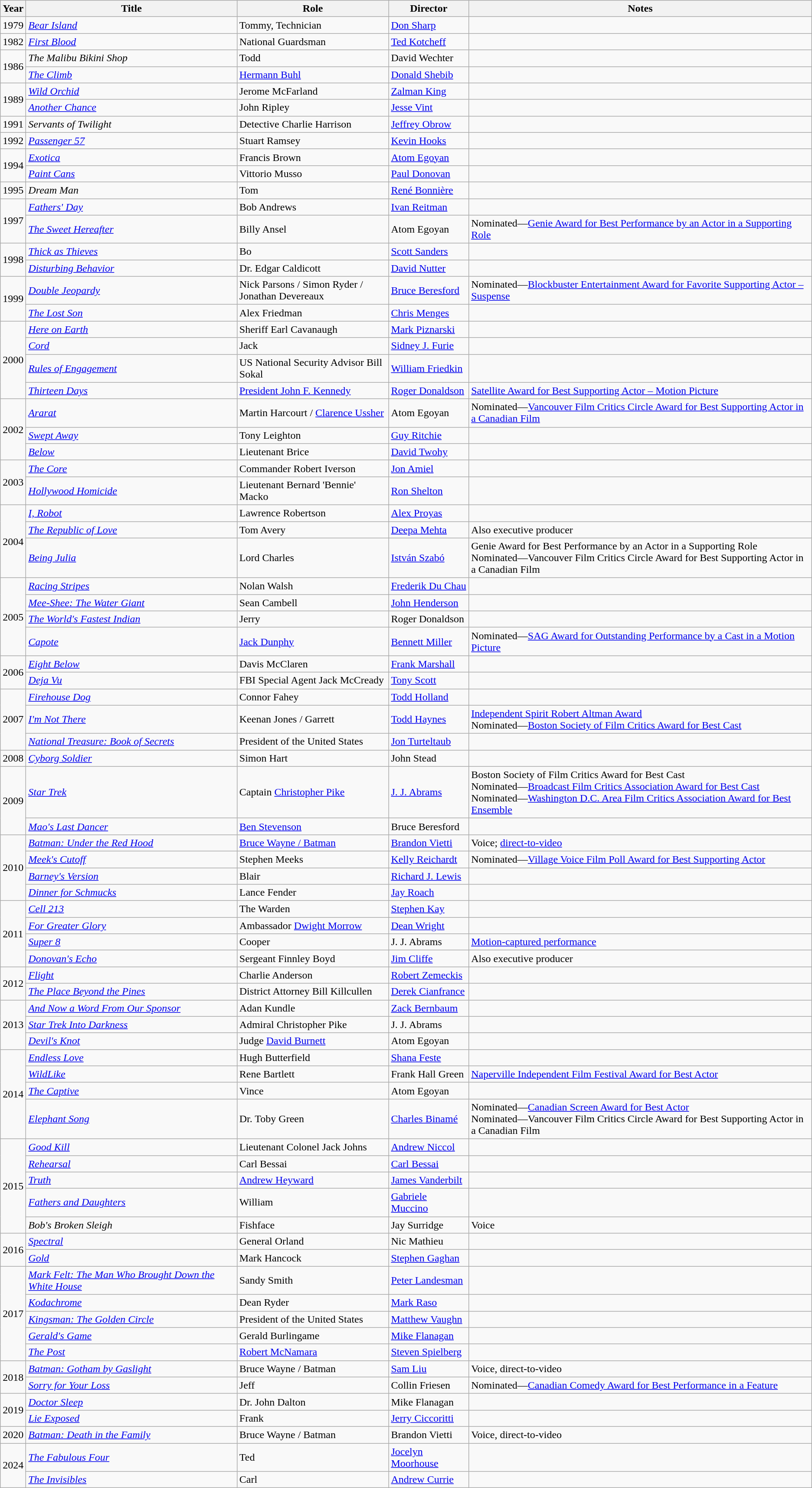<table class="wikitable sortable">
<tr>
<th>Year</th>
<th>Title</th>
<th>Role</th>
<th>Director</th>
<th class="unsortable">Notes</th>
</tr>
<tr>
<td>1979</td>
<td><em><a href='#'>Bear Island</a></em></td>
<td>Tommy, Technician</td>
<td><a href='#'>Don Sharp</a></td>
<td></td>
</tr>
<tr>
<td>1982</td>
<td><em><a href='#'>First Blood</a></em></td>
<td>National Guardsman</td>
<td><a href='#'>Ted Kotcheff</a></td>
<td></td>
</tr>
<tr>
<td rowspan="2">1986</td>
<td data-sort-value="Malibu Bikini Shop, The"><em>The Malibu Bikini Shop</em></td>
<td>Todd</td>
<td>David Wechter</td>
<td></td>
</tr>
<tr>
<td data-sort-value="Climb, The"><em><a href='#'>The Climb</a></em></td>
<td><a href='#'>Hermann Buhl</a></td>
<td><a href='#'>Donald Shebib</a></td>
<td></td>
</tr>
<tr>
<td rowspan="2">1989</td>
<td><em><a href='#'>Wild Orchid</a></em></td>
<td>Jerome McFarland</td>
<td><a href='#'>Zalman King</a></td>
<td></td>
</tr>
<tr>
<td><em><a href='#'>Another Chance</a></em></td>
<td>John Ripley</td>
<td><a href='#'>Jesse Vint</a></td>
<td></td>
</tr>
<tr>
<td>1991</td>
<td><em>Servants of Twilight</em></td>
<td>Detective Charlie Harrison</td>
<td><a href='#'>Jeffrey Obrow</a></td>
<td></td>
</tr>
<tr>
<td>1992</td>
<td><em><a href='#'>Passenger 57</a></em></td>
<td>Stuart Ramsey</td>
<td><a href='#'>Kevin Hooks</a></td>
<td></td>
</tr>
<tr>
<td rowspan="2">1994</td>
<td><em><a href='#'>Exotica</a></em></td>
<td>Francis Brown</td>
<td><a href='#'>Atom Egoyan</a></td>
<td></td>
</tr>
<tr>
<td><em><a href='#'>Paint Cans</a></em></td>
<td>Vittorio Musso</td>
<td><a href='#'>Paul Donovan</a></td>
<td></td>
</tr>
<tr>
<td>1995</td>
<td><em>Dream Man</em></td>
<td>Tom</td>
<td><a href='#'>René Bonnière</a></td>
<td></td>
</tr>
<tr>
<td rowspan="2">1997</td>
<td><em><a href='#'>Fathers' Day</a></em></td>
<td>Bob Andrews</td>
<td><a href='#'>Ivan Reitman</a></td>
<td></td>
</tr>
<tr>
<td data-sort-value="Sweet Hereafter, The"><em><a href='#'>The Sweet Hereafter</a></em></td>
<td>Billy Ansel</td>
<td>Atom Egoyan</td>
<td>Nominated—<a href='#'>Genie Award for Best Performance by an Actor in a Supporting Role</a></td>
</tr>
<tr>
<td rowspan="2">1998</td>
<td><em><a href='#'>Thick as Thieves</a></em></td>
<td>Bo</td>
<td><a href='#'>Scott Sanders</a></td>
<td></td>
</tr>
<tr>
<td><em><a href='#'>Disturbing Behavior</a></em></td>
<td>Dr. Edgar Caldicott</td>
<td><a href='#'>David Nutter</a></td>
<td></td>
</tr>
<tr>
<td rowspan="2">1999</td>
<td><em><a href='#'>Double Jeopardy</a></em></td>
<td>Nick Parsons / Simon Ryder /<br>Jonathan Devereaux</td>
<td><a href='#'>Bruce Beresford</a></td>
<td>Nominated—<a href='#'>Blockbuster Entertainment Award for Favorite Supporting Actor – Suspense</a></td>
</tr>
<tr>
<td data-sort-value="Lost Son, The"><em><a href='#'>The Lost Son</a></em></td>
<td>Alex Friedman</td>
<td><a href='#'>Chris Menges</a></td>
<td></td>
</tr>
<tr>
<td rowspan="4">2000</td>
<td><em><a href='#'>Here on Earth</a></em></td>
<td>Sheriff Earl Cavanaugh</td>
<td><a href='#'>Mark Piznarski</a></td>
<td></td>
</tr>
<tr>
<td><em><a href='#'>Cord</a></em></td>
<td>Jack</td>
<td><a href='#'>Sidney J. Furie</a></td>
<td></td>
</tr>
<tr>
<td><em><a href='#'>Rules of Engagement</a></em></td>
<td>US National Security Advisor Bill Sokal</td>
<td><a href='#'>William Friedkin</a></td>
<td></td>
</tr>
<tr>
<td><em><a href='#'>Thirteen Days</a></em></td>
<td><a href='#'>President John F. Kennedy</a></td>
<td><a href='#'>Roger Donaldson</a></td>
<td><a href='#'>Satellite Award for Best Supporting Actor – Motion Picture</a></td>
</tr>
<tr>
<td rowspan="3">2002</td>
<td><em><a href='#'>Ararat</a></em></td>
<td>Martin Harcourt / <a href='#'>Clarence Ussher</a></td>
<td>Atom Egoyan</td>
<td>Nominated—<a href='#'>Vancouver Film Critics Circle Award for Best Supporting Actor in a Canadian Film</a></td>
</tr>
<tr>
<td><em><a href='#'>Swept Away</a></em></td>
<td>Tony Leighton</td>
<td><a href='#'>Guy Ritchie</a></td>
<td></td>
</tr>
<tr>
<td><em><a href='#'>Below</a></em></td>
<td>Lieutenant Brice</td>
<td><a href='#'>David Twohy</a></td>
<td></td>
</tr>
<tr>
<td rowspan="2">2003</td>
<td data-sort-value="Core, The"><em><a href='#'>The Core</a></em></td>
<td>Commander Robert Iverson</td>
<td><a href='#'>Jon Amiel</a></td>
<td></td>
</tr>
<tr>
<td><em><a href='#'>Hollywood Homicide</a></em></td>
<td>Lieutenant Bernard 'Bennie' Macko</td>
<td><a href='#'>Ron Shelton</a></td>
<td></td>
</tr>
<tr>
<td rowspan="3">2004</td>
<td><em><a href='#'>I, Robot</a></em></td>
<td>Lawrence Robertson</td>
<td><a href='#'>Alex Proyas</a></td>
<td></td>
</tr>
<tr>
<td data-sort-value="Republic of Love, The"><em><a href='#'>The Republic of Love</a></em></td>
<td>Tom Avery</td>
<td><a href='#'>Deepa Mehta</a></td>
<td>Also executive producer</td>
</tr>
<tr>
<td><em><a href='#'>Being Julia</a></em></td>
<td>Lord Charles</td>
<td><a href='#'>István Szabó</a></td>
<td Nominated—Canadian Screen Award for Best Supporting Actor>Genie Award for Best Performance by an Actor in a Supporting Role<br>Nominated—Vancouver Film Critics Circle Award for Best Supporting Actor in a Canadian Film</td>
</tr>
<tr>
<td rowspan="4">2005</td>
<td><em><a href='#'>Racing Stripes</a></em></td>
<td>Nolan Walsh</td>
<td><a href='#'>Frederik Du Chau</a></td>
<td></td>
</tr>
<tr>
<td><em><a href='#'>Mee-Shee: The Water Giant</a></em></td>
<td>Sean Cambell</td>
<td><a href='#'>John Henderson</a></td>
<td></td>
</tr>
<tr>
<td data-sort-value="World's Fastest Indian, The"><em><a href='#'>The World's Fastest Indian</a></em></td>
<td>Jerry</td>
<td>Roger Donaldson</td>
<td></td>
</tr>
<tr>
<td><em><a href='#'>Capote</a></em></td>
<td><a href='#'>Jack Dunphy</a></td>
<td><a href='#'>Bennett Miller</a></td>
<td>Nominated—<a href='#'>SAG Award for Outstanding Performance by a Cast in a Motion Picture</a></td>
</tr>
<tr>
<td rowspan="2">2006</td>
<td><em><a href='#'>Eight Below</a></em></td>
<td>Davis McClaren</td>
<td><a href='#'>Frank Marshall</a></td>
<td></td>
</tr>
<tr>
<td><em><a href='#'>Deja Vu</a></em></td>
<td>FBI Special Agent Jack McCready</td>
<td><a href='#'>Tony Scott</a></td>
<td></td>
</tr>
<tr>
<td rowspan="3">2007</td>
<td><em><a href='#'>Firehouse Dog</a></em></td>
<td>Connor Fahey</td>
<td><a href='#'>Todd Holland</a></td>
<td></td>
</tr>
<tr>
<td><em><a href='#'>I'm Not There</a></em></td>
<td>Keenan Jones / Garrett</td>
<td><a href='#'>Todd Haynes</a></td>
<td><a href='#'>Independent Spirit Robert Altman Award</a><br>Nominated—<a href='#'>Boston Society of Film Critics Award for Best Cast</a></td>
</tr>
<tr>
<td><em><a href='#'>National Treasure: Book of Secrets</a></em></td>
<td>President of the United States</td>
<td><a href='#'>Jon Turteltaub</a></td>
<td></td>
</tr>
<tr>
<td>2008</td>
<td><em><a href='#'>Cyborg Soldier</a></em></td>
<td>Simon Hart</td>
<td>John Stead</td>
<td></td>
</tr>
<tr>
<td rowspan="2">2009</td>
<td><em><a href='#'>Star Trek</a></em></td>
<td>Captain <a href='#'>Christopher Pike</a></td>
<td><a href='#'>J. J. Abrams</a></td>
<td>Boston Society of Film Critics Award for Best Cast<br>Nominated—<a href='#'>Broadcast Film Critics Association Award for Best Cast</a><br>Nominated—<a href='#'>Washington D.C. Area Film Critics Association Award for Best Ensemble</a></td>
</tr>
<tr>
<td><em><a href='#'>Mao's Last Dancer</a></em></td>
<td><a href='#'>Ben Stevenson</a></td>
<td>Bruce Beresford</td>
<td></td>
</tr>
<tr>
<td rowspan="4">2010</td>
<td><em><a href='#'>Batman: Under the Red Hood</a></em></td>
<td><a href='#'>Bruce Wayne / Batman</a></td>
<td><a href='#'>Brandon Vietti</a></td>
<td>Voice; <a href='#'>direct-to-video</a></td>
</tr>
<tr>
<td><em><a href='#'>Meek's Cutoff</a></em></td>
<td>Stephen Meeks</td>
<td><a href='#'>Kelly Reichardt</a></td>
<td>Nominated—<a href='#'>Village Voice Film Poll Award for Best Supporting Actor</a></td>
</tr>
<tr>
<td><em><a href='#'>Barney's Version</a></em></td>
<td>Blair</td>
<td><a href='#'>Richard J. Lewis</a></td>
<td></td>
</tr>
<tr>
<td><em><a href='#'>Dinner for Schmucks</a></em></td>
<td>Lance Fender</td>
<td><a href='#'>Jay Roach</a></td>
<td></td>
</tr>
<tr>
<td rowspan="4">2011</td>
<td><em><a href='#'>Cell 213</a></em></td>
<td>The Warden</td>
<td><a href='#'>Stephen Kay</a></td>
<td></td>
</tr>
<tr>
<td><em><a href='#'>For Greater Glory</a></em></td>
<td>Ambassador <a href='#'>Dwight Morrow</a></td>
<td><a href='#'>Dean Wright</a></td>
<td></td>
</tr>
<tr>
<td><em><a href='#'>Super 8</a></em></td>
<td>Cooper</td>
<td>J. J. Abrams</td>
<td><a href='#'>Motion-captured performance</a></td>
</tr>
<tr>
<td><em><a href='#'>Donovan's Echo</a></em></td>
<td>Sergeant Finnley Boyd</td>
<td><a href='#'>Jim Cliffe</a></td>
<td>Also executive producer</td>
</tr>
<tr>
<td rowspan="2">2012</td>
<td><em><a href='#'>Flight</a></em></td>
<td>Charlie Anderson</td>
<td><a href='#'>Robert Zemeckis</a></td>
<td></td>
</tr>
<tr>
<td data-sort-value="Place Beyond the Pines, The"><em><a href='#'>The Place Beyond the Pines</a></em></td>
<td>District Attorney Bill Killcullen</td>
<td><a href='#'>Derek Cianfrance</a></td>
<td></td>
</tr>
<tr>
<td rowspan="3">2013</td>
<td><em><a href='#'>And Now a Word From Our Sponsor</a></em></td>
<td>Adan Kundle</td>
<td><a href='#'>Zack Bernbaum</a></td>
<td></td>
</tr>
<tr>
<td><em><a href='#'>Star Trek Into Darkness</a></em></td>
<td>Admiral Christopher Pike</td>
<td>J. J. Abrams</td>
<td></td>
</tr>
<tr>
<td><em><a href='#'>Devil's Knot</a></em></td>
<td>Judge <a href='#'>David Burnett</a></td>
<td>Atom Egoyan</td>
<td></td>
</tr>
<tr>
<td rowspan="4">2014</td>
<td><em><a href='#'>Endless Love</a></em></td>
<td>Hugh Butterfield</td>
<td><a href='#'>Shana Feste</a></td>
<td></td>
</tr>
<tr>
<td><em><a href='#'>WildLike</a></em></td>
<td>Rene Bartlett</td>
<td>Frank Hall Green</td>
<td><a href='#'>Naperville Independent Film Festival Award for Best Actor</a></td>
</tr>
<tr>
<td data-sort-value="Captive, The"><em><a href='#'>The Captive</a></em></td>
<td>Vince</td>
<td>Atom Egoyan</td>
<td></td>
</tr>
<tr>
<td><em><a href='#'>Elephant Song</a></em></td>
<td>Dr. Toby Green</td>
<td><a href='#'>Charles Binamé</a></td>
<td>Nominated—<a href='#'>Canadian Screen Award for Best Actor</a><br>Nominated—Vancouver Film Critics Circle Award for Best Supporting Actor in a Canadian Film</td>
</tr>
<tr>
<td rowspan="5">2015</td>
<td><em><a href='#'>Good Kill</a></em></td>
<td>Lieutenant Colonel Jack Johns</td>
<td><a href='#'>Andrew Niccol</a></td>
<td></td>
</tr>
<tr>
<td><em><a href='#'>Rehearsal</a></em></td>
<td>Carl Bessai</td>
<td><a href='#'>Carl Bessai</a></td>
<td></td>
</tr>
<tr>
<td><em><a href='#'>Truth</a></em></td>
<td><a href='#'>Andrew Heyward</a></td>
<td><a href='#'>James Vanderbilt</a></td>
<td></td>
</tr>
<tr>
<td><em><a href='#'>Fathers and Daughters</a></em></td>
<td>William</td>
<td><a href='#'>Gabriele Muccino</a></td>
<td></td>
</tr>
<tr>
<td><em>Bob's Broken Sleigh</em></td>
<td>Fishface</td>
<td>Jay Surridge</td>
<td>Voice</td>
</tr>
<tr>
<td rowspan="2">2016</td>
<td><em><a href='#'>Spectral</a></em></td>
<td>General Orland</td>
<td>Nic Mathieu</td>
<td></td>
</tr>
<tr>
<td><em><a href='#'>Gold</a></em></td>
<td>Mark Hancock</td>
<td><a href='#'>Stephen Gaghan</a></td>
<td></td>
</tr>
<tr>
<td rowspan="5">2017</td>
<td><em><a href='#'>Mark Felt: The Man Who Brought Down the White House</a></em></td>
<td>Sandy Smith</td>
<td><a href='#'>Peter Landesman</a></td>
<td></td>
</tr>
<tr>
<td><em><a href='#'>Kodachrome</a></em></td>
<td>Dean Ryder</td>
<td><a href='#'>Mark Raso</a></td>
<td></td>
</tr>
<tr>
<td><em><a href='#'>Kingsman: The Golden Circle</a></em></td>
<td>President of the United States</td>
<td><a href='#'>Matthew Vaughn</a></td>
<td></td>
</tr>
<tr>
<td><em><a href='#'>Gerald's Game</a></em></td>
<td>Gerald Burlingame</td>
<td><a href='#'>Mike Flanagan</a></td>
<td></td>
</tr>
<tr>
<td data-sort-value="Post, The"><em><a href='#'>The Post</a></em></td>
<td><a href='#'>Robert McNamara</a></td>
<td><a href='#'>Steven Spielberg</a></td>
<td></td>
</tr>
<tr>
<td rowspan="2">2018</td>
<td><em><a href='#'>Batman: Gotham by Gaslight</a></em></td>
<td>Bruce Wayne / Batman</td>
<td><a href='#'>Sam Liu</a></td>
<td>Voice, direct-to-video</td>
</tr>
<tr>
<td><em><a href='#'>Sorry for Your Loss</a></em></td>
<td>Jeff</td>
<td>Collin Friesen</td>
<td>Nominated—<a href='#'>Canadian Comedy Award for Best Performance in a Feature</a></td>
</tr>
<tr>
<td rowspan="2">2019</td>
<td><em><a href='#'>Doctor Sleep</a></em></td>
<td>Dr. John Dalton</td>
<td>Mike Flanagan</td>
<td></td>
</tr>
<tr>
<td><em><a href='#'>Lie Exposed</a></em></td>
<td>Frank</td>
<td><a href='#'>Jerry Ciccoritti</a></td>
<td></td>
</tr>
<tr>
<td>2020</td>
<td><em><a href='#'>Batman: Death in the Family</a></em></td>
<td>Bruce Wayne / Batman</td>
<td>Brandon Vietti</td>
<td>Voice, direct-to-video</td>
</tr>
<tr>
<td rowspan=2>2024</td>
<td data-sort-value="Fabulous Four, The"><em><a href='#'>The Fabulous Four</a></em></td>
<td>Ted</td>
<td><a href='#'>Jocelyn Moorhouse</a></td>
<td></td>
</tr>
<tr>
<td><em><a href='#'>The Invisibles</a></em></td>
<td>Carl</td>
<td><a href='#'>Andrew Currie</a></td>
<td></td>
</tr>
</table>
